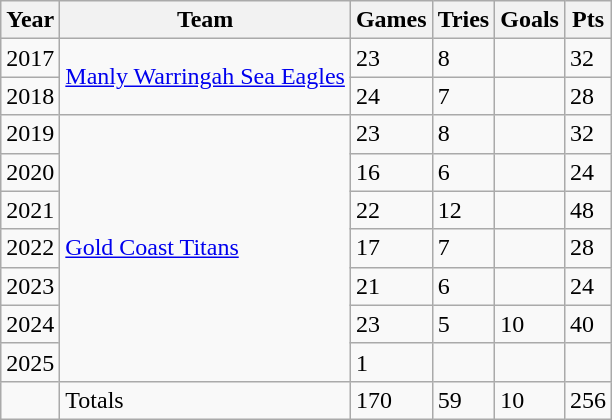<table class="wikitable">
<tr>
<th>Year</th>
<th>Team</th>
<th>Games</th>
<th>Tries</th>
<th>Goals</th>
<th>Pts</th>
</tr>
<tr>
<td>2017</td>
<td rowspan="2"> <a href='#'>Manly Warringah Sea Eagles</a></td>
<td>23</td>
<td>8</td>
<td></td>
<td>32</td>
</tr>
<tr>
<td>2018</td>
<td>24</td>
<td>7</td>
<td></td>
<td>28</td>
</tr>
<tr>
<td>2019</td>
<td rowspan="7"> <a href='#'>Gold Coast Titans</a></td>
<td>23</td>
<td>8</td>
<td></td>
<td>32</td>
</tr>
<tr>
<td>2020</td>
<td>16</td>
<td>6</td>
<td></td>
<td>24</td>
</tr>
<tr>
<td>2021</td>
<td>22</td>
<td>12</td>
<td></td>
<td>48</td>
</tr>
<tr>
<td>2022</td>
<td>17</td>
<td>7</td>
<td></td>
<td>28</td>
</tr>
<tr>
<td>2023</td>
<td>21</td>
<td>6</td>
<td></td>
<td>24</td>
</tr>
<tr>
<td>2024</td>
<td>23</td>
<td>5</td>
<td>10</td>
<td>40</td>
</tr>
<tr>
<td>2025</td>
<td>1</td>
<td></td>
<td></td>
<td></td>
</tr>
<tr>
<td></td>
<td>Totals</td>
<td>170</td>
<td>59</td>
<td>10</td>
<td>256</td>
</tr>
</table>
